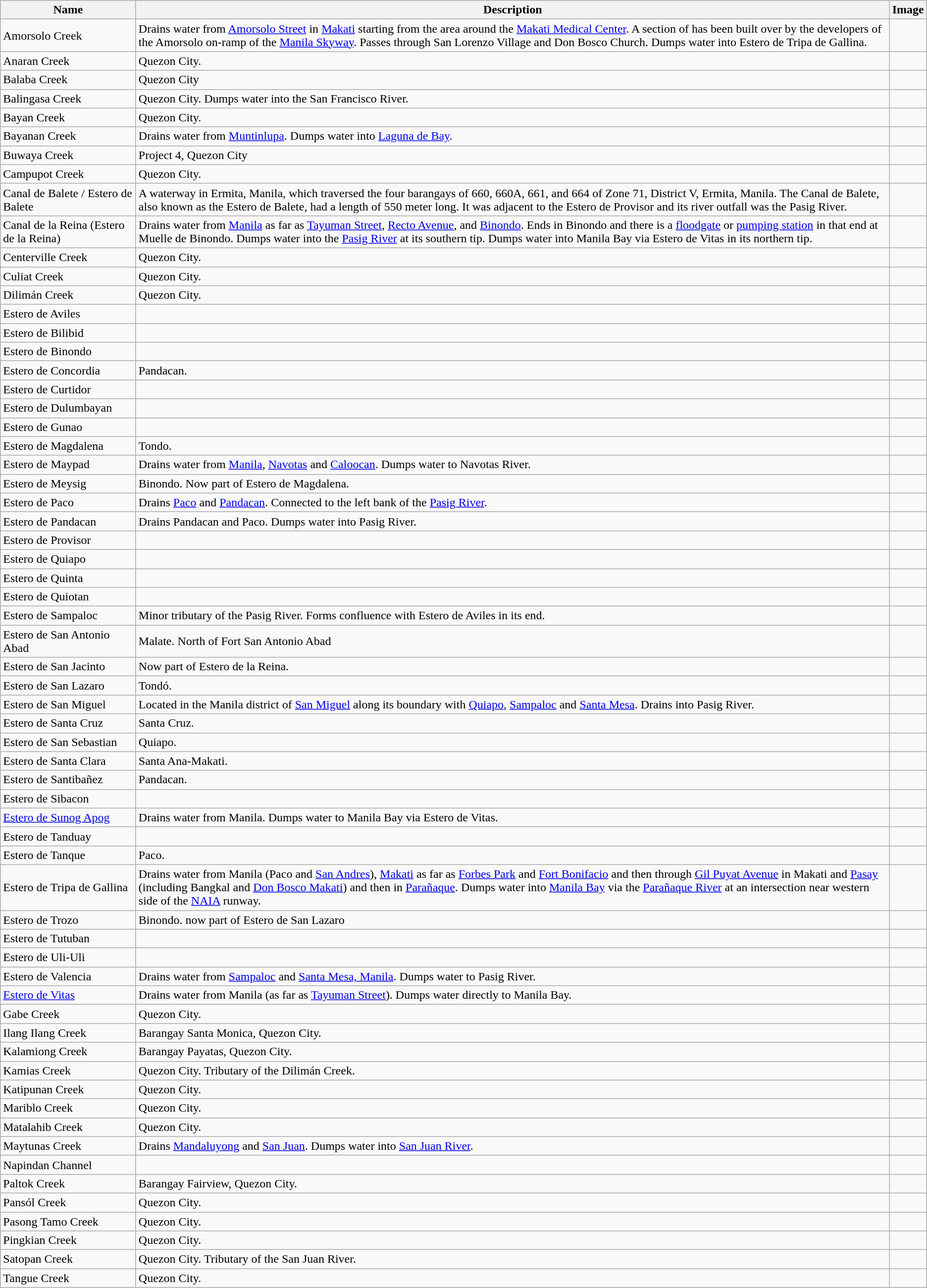<table class="wikitable">
<tr>
<th style="width:175px;">Name</th>
<th>Description</th>
<th>Image</th>
</tr>
<tr>
<td>Amorsolo Creek</td>
<td>Drains water from <a href='#'>Amorsolo Street</a> in <a href='#'>Makati</a> starting from the area around the <a href='#'>Makati Medical Center</a>. A section of has been built over by the developers of the Amorsolo on-ramp of the <a href='#'>Manila Skyway</a>.  Passes through San Lorenzo Village and Don Bosco Church.  Dumps water into Estero de Tripa de Gallina.</td>
<td></td>
</tr>
<tr>
<td>Anaran Creek</td>
<td>Quezon City.</td>
<td></td>
</tr>
<tr>
<td>Balaba Creek</td>
<td>Quezon City</td>
<td></td>
</tr>
<tr>
<td>Balingasa Creek</td>
<td>Quezon City.  Dumps water into the San Francisco River.</td>
<td></td>
</tr>
<tr>
<td>Bayan Creek</td>
<td>Quezon City.</td>
<td></td>
</tr>
<tr>
<td>Bayanan Creek</td>
<td>Drains water from <a href='#'>Muntinlupa</a>. Dumps water into <a href='#'>Laguna de Bay</a>.</td>
<td></td>
</tr>
<tr>
<td>Buwaya Creek</td>
<td>Project 4, Quezon City</td>
<td></td>
</tr>
<tr>
<td>Campupot Creek</td>
<td>Quezon City.</td>
<td></td>
</tr>
<tr>
<td>Canal de Balete / Estero de Balete</td>
<td>A waterway in Ermita, Manila, which traversed the four barangays of 660, 660A, 661, and 664 of Zone 71, District V, Ermita, Manila. The Canal de Balete, also known as the Estero de Balete, had a length of 550 meter long. It was adjacent to the Estero de Provisor and its river outfall was the Pasig River.</td>
<td></td>
</tr>
<tr>
<td>Canal de la Reina (Estero de la Reina)</td>
<td>Drains water from <a href='#'>Manila</a> as far as <a href='#'>Tayuman Street</a>, <a href='#'>Recto Avenue</a>, and <a href='#'>Binondo</a>. Ends in Binondo and there is a <a href='#'>floodgate</a> or <a href='#'>pumping station</a> in that end at Muelle de Binondo. Dumps water into the <a href='#'>Pasig River</a> at its southern tip. Dumps water into Manila Bay via Estero de Vitas in its northern tip.</td>
<td></td>
</tr>
<tr>
<td>Centerville Creek</td>
<td>Quezon City.</td>
<td></td>
</tr>
<tr>
<td>Culiat Creek</td>
<td>Quezon City.</td>
<td></td>
</tr>
<tr>
<td>Dilimán Creek</td>
<td>Quezon City.</td>
<td></td>
</tr>
<tr>
<td>Estero de Aviles</td>
<td></td>
<td></td>
</tr>
<tr>
<td>Estero de Bilibid</td>
<td></td>
<td></td>
</tr>
<tr>
<td>Estero de Binondo</td>
<td></td>
<td></td>
</tr>
<tr>
<td>Estero de Concordia</td>
<td>Pandacan.</td>
<td></td>
</tr>
<tr>
<td>Estero de Curtidor</td>
<td></td>
<td></td>
</tr>
<tr>
<td>Estero de Dulumbayan</td>
<td></td>
<td></td>
</tr>
<tr>
<td>Estero de Gunao</td>
<td></td>
<td></td>
</tr>
<tr>
<td>Estero de Magdalena</td>
<td>Tondo.</td>
<td></td>
</tr>
<tr>
<td>Estero de Maypad</td>
<td>Drains water from <a href='#'>Manila</a>, <a href='#'>Navotas</a> and <a href='#'>Caloocan</a>. Dumps water to Navotas River.</td>
<td></td>
</tr>
<tr>
<td>Estero de Meysig</td>
<td>Binondo. Now part of Estero de Magdalena.</td>
<td></td>
</tr>
<tr>
<td>Estero de Paco</td>
<td>Drains <a href='#'>Paco</a> and <a href='#'>Pandacan</a>. Connected to the left bank of the <a href='#'>Pasig River</a>.</td>
<td></td>
</tr>
<tr>
<td>Estero de Pandacan</td>
<td>Drains Pandacan and Paco. Dumps water into Pasig River.</td>
<td></td>
</tr>
<tr>
<td>Estero de Provisor</td>
<td></td>
<td></td>
</tr>
<tr>
<td>Estero de Quiapo</td>
<td></td>
<td></td>
</tr>
<tr>
<td>Estero de Quinta</td>
<td></td>
<td></td>
</tr>
<tr>
<td>Estero de Quiotan</td>
<td></td>
<td></td>
</tr>
<tr>
<td>Estero de Sampaloc</td>
<td>Minor tributary of the Pasig River. Forms confluence with Estero de Aviles in its end.</td>
<td></td>
</tr>
<tr>
<td>Estero de San Antonio Abad</td>
<td>Malate. North of Fort San Antonio Abad</td>
<td></td>
</tr>
<tr>
<td>Estero de San Jacinto</td>
<td>Now part of Estero de la Reina.</td>
<td></td>
</tr>
<tr>
<td>Estero de San Lazaro</td>
<td>Tondó.</td>
<td></td>
</tr>
<tr>
<td>Estero de San Miguel</td>
<td>Located in the Manila district of <a href='#'>San Miguel</a> along its boundary with <a href='#'>Quiapo</a>, <a href='#'>Sampaloc</a> and <a href='#'>Santa Mesa</a>. Drains into Pasig River.</td>
<td></td>
</tr>
<tr>
<td>Estero de Santa Cruz</td>
<td>Santa Cruz.</td>
<td></td>
</tr>
<tr>
<td>Estero de San Sebastian</td>
<td>Quiapo.</td>
<td></td>
</tr>
<tr>
<td>Estero de Santa Clara</td>
<td>Santa Ana-Makati.</td>
<td></td>
</tr>
<tr>
<td>Estero de Santibañez</td>
<td>Pandacan.</td>
<td></td>
</tr>
<tr>
<td>Estero de Sibacon</td>
<td></td>
<td></td>
</tr>
<tr>
<td><a href='#'>Estero de Sunog Apog</a></td>
<td>Drains water from Manila. Dumps water to Manila Bay via Estero de Vitas.</td>
<td></td>
</tr>
<tr>
<td>Estero de Tanduay</td>
<td></td>
<td></td>
</tr>
<tr>
<td>Estero de Tanque</td>
<td>Paco.</td>
<td></td>
</tr>
<tr>
<td>Estero de Tripa de Gallina</td>
<td>Drains water from Manila (Paco and <a href='#'>San Andres</a>), <a href='#'>Makati</a> as far as <a href='#'>Forbes Park</a> and <a href='#'>Fort Bonifacio</a> and then through <a href='#'>Gil Puyat Avenue</a> in Makati and <a href='#'>Pasay</a> (including Bangkal and <a href='#'>Don Bosco Makati</a>) and then in <a href='#'>Parañaque</a>. Dumps water into <a href='#'>Manila Bay</a> via the <a href='#'>Parañaque River</a> at an intersection near western side of the <a href='#'>NAIA</a> runway.</td>
<td></td>
</tr>
<tr>
<td>Estero de Trozo</td>
<td>Binondo.  now part of Estero de San Lazaro</td>
<td></td>
</tr>
<tr>
<td>Estero de Tutuban</td>
<td></td>
<td></td>
</tr>
<tr>
<td>Estero de Uli-Uli</td>
<td></td>
<td></td>
</tr>
<tr>
<td>Estero de Valencia</td>
<td>Drains water from <a href='#'>Sampaloc</a> and <a href='#'> Santa Mesa, Manila</a>. Dumps water to Pasig River.</td>
<td></td>
</tr>
<tr>
<td><a href='#'>Estero de Vitas</a></td>
<td>Drains water from Manila (as far as <a href='#'>Tayuman Street</a>). Dumps water directly to Manila Bay.</td>
<td></td>
</tr>
<tr>
<td>Gabe Creek</td>
<td>Quezon City.</td>
<td></td>
</tr>
<tr>
<td>Ilang Ilang Creek</td>
<td>Barangay Santa Monica, Quezon City.</td>
<td></td>
</tr>
<tr>
<td>Kalamiong Creek</td>
<td>Barangay Payatas, Quezon City.</td>
<td></td>
</tr>
<tr>
<td>Kamias Creek</td>
<td>Quezon City. Tributary of the Dilimán Creek.</td>
<td></td>
</tr>
<tr>
<td>Katipunan Creek</td>
<td>Quezon City.</td>
<td></td>
</tr>
<tr>
<td>Mariblo Creek</td>
<td>Quezon City.</td>
<td></td>
</tr>
<tr>
<td>Matalahib Creek</td>
<td>Quezon City.</td>
<td></td>
</tr>
<tr>
<td>Maytunas Creek</td>
<td>Drains <a href='#'>Mandaluyong</a> and <a href='#'>San Juan</a>. Dumps water into <a href='#'>San Juan River</a>.</td>
<td></td>
</tr>
<tr>
<td>Napindan Channel</td>
<td></td>
<td></td>
</tr>
<tr>
<td>Paltok Creek</td>
<td>Barangay Fairview, Quezon City.</td>
<td></td>
</tr>
<tr>
<td>Pansól Creek</td>
<td>Quezon City.</td>
<td></td>
</tr>
<tr>
<td>Pasong Tamo Creek</td>
<td>Quezon City.</td>
<td></td>
</tr>
<tr>
<td>Pingkian Creek</td>
<td>Quezon City.</td>
<td></td>
</tr>
<tr>
<td>Satopan Creek</td>
<td>Quezon City. Tributary of the San Juan River.</td>
<td></td>
</tr>
<tr>
<td>Tangue Creek</td>
<td>Quezon City.</td>
<td></td>
</tr>
</table>
